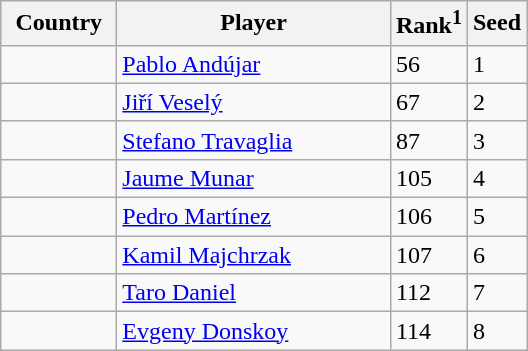<table class="sortable wikitable">
<tr>
<th width="70">Country</th>
<th width="175">Player</th>
<th>Rank<sup>1</sup></th>
<th>Seed</th>
</tr>
<tr>
<td></td>
<td><a href='#'>Pablo Andújar</a></td>
<td>56</td>
<td>1</td>
</tr>
<tr>
<td></td>
<td><a href='#'>Jiří Veselý</a></td>
<td>67</td>
<td>2</td>
</tr>
<tr>
<td></td>
<td><a href='#'>Stefano Travaglia</a></td>
<td>87</td>
<td>3</td>
</tr>
<tr>
<td></td>
<td><a href='#'>Jaume Munar</a></td>
<td>105</td>
<td>4</td>
</tr>
<tr>
<td></td>
<td><a href='#'>Pedro Martínez</a></td>
<td>106</td>
<td>5</td>
</tr>
<tr>
<td></td>
<td><a href='#'>Kamil Majchrzak</a></td>
<td>107</td>
<td>6</td>
</tr>
<tr>
<td></td>
<td><a href='#'>Taro Daniel</a></td>
<td>112</td>
<td>7</td>
</tr>
<tr>
<td></td>
<td><a href='#'>Evgeny Donskoy</a></td>
<td>114</td>
<td>8</td>
</tr>
</table>
